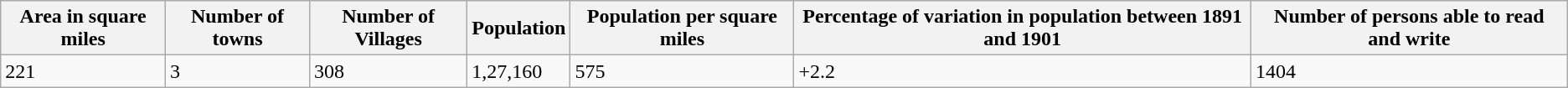<table class="wikitable">
<tr>
<th>Area in square miles</th>
<th>Number of towns</th>
<th>Number of Villages</th>
<th>Population</th>
<th>Population per square miles</th>
<th>Percentage of variation in population between 1891 and 1901</th>
<th>Number of persons able to read and write</th>
</tr>
<tr>
<td>221</td>
<td>3</td>
<td>308</td>
<td>1,27,160</td>
<td>575</td>
<td>+2.2</td>
<td>1404</td>
</tr>
</table>
